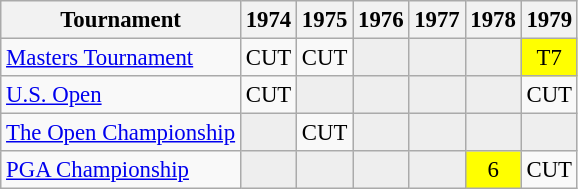<table class="wikitable" style="font-size:95%;text-align:center;">
<tr>
<th>Tournament</th>
<th>1974</th>
<th>1975</th>
<th>1976</th>
<th>1977</th>
<th>1978</th>
<th>1979</th>
</tr>
<tr>
<td align=left><a href='#'>Masters Tournament</a></td>
<td>CUT</td>
<td>CUT</td>
<td style="background:#eeeeee;"></td>
<td style="background:#eeeeee;"></td>
<td style="background:#eeeeee;"></td>
<td style="background:yellow;">T7</td>
</tr>
<tr>
<td align=left><a href='#'>U.S. Open</a></td>
<td>CUT</td>
<td style="background:#eeeeee;"></td>
<td style="background:#eeeeee;"></td>
<td style="background:#eeeeee;"></td>
<td style="background:#eeeeee;"></td>
<td>CUT</td>
</tr>
<tr>
<td align=left><a href='#'>The Open Championship</a></td>
<td style="background:#eeeeee;"></td>
<td>CUT</td>
<td style="background:#eeeeee;"></td>
<td style="background:#eeeeee;"></td>
<td style="background:#eeeeee;"></td>
<td style="background:#eeeeee;"></td>
</tr>
<tr>
<td align=left><a href='#'>PGA Championship</a></td>
<td style="background:#eeeeee;"></td>
<td style="background:#eeeeee;"></td>
<td style="background:#eeeeee;"></td>
<td style="background:#eeeeee;"></td>
<td style="background:yellow;">6</td>
<td>CUT</td>
</tr>
</table>
